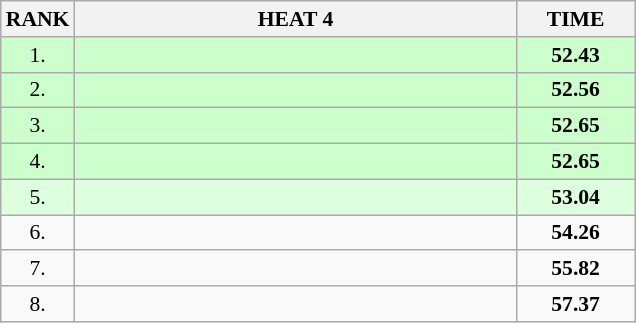<table class="wikitable" style="border-collapse: collapse; font-size: 90%;">
<tr>
<th>RANK</th>
<th style="width: 20em">HEAT 4</th>
<th style="width: 5em">TIME</th>
</tr>
<tr style="background:#ccffcc;">
<td align="center">1.</td>
<td></td>
<td align="center"><strong>52.43</strong></td>
</tr>
<tr style="background:#ccffcc;">
<td align="center">2.</td>
<td></td>
<td align="center"><strong>52.56</strong></td>
</tr>
<tr style="background:#ccffcc;">
<td align="center">3.</td>
<td></td>
<td align="center"><strong>52.65</strong></td>
</tr>
<tr style="background:#ccffcc;">
<td align="center">4.</td>
<td></td>
<td align="center"><strong>52.65</strong></td>
</tr>
<tr style="background:#ddffdd;">
<td align="center">5.</td>
<td></td>
<td align="center"><strong>53.04</strong></td>
</tr>
<tr>
<td align="center">6.</td>
<td></td>
<td align="center"><strong>54.26</strong></td>
</tr>
<tr>
<td align="center">7.</td>
<td></td>
<td align="center"><strong>55.82</strong></td>
</tr>
<tr>
<td align="center">8.</td>
<td></td>
<td align="center"><strong>57.37</strong></td>
</tr>
</table>
